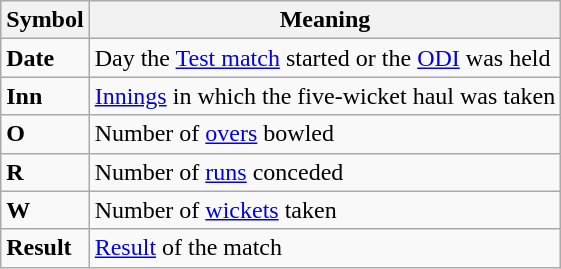<table class="wikitable">
<tr>
<th>Symbol</th>
<th>Meaning</th>
</tr>
<tr>
<td><strong>Date</strong></td>
<td>Day the <a href='#'>Test match</a> started or the <a href='#'>ODI</a> was held</td>
</tr>
<tr>
<td><strong>Inn</strong></td>
<td><a href='#'>Innings</a> in which the five-wicket haul was taken</td>
</tr>
<tr>
<td><strong>O</strong></td>
<td>Number of <a href='#'>overs</a> bowled</td>
</tr>
<tr>
<td><strong>R</strong></td>
<td>Number of <a href='#'>runs</a> conceded</td>
</tr>
<tr>
<td><strong>W</strong></td>
<td>Number of <a href='#'>wickets</a> taken</td>
</tr>
<tr>
<td><strong>Result</strong></td>
<td><a href='#'>Result</a> of the match</td>
</tr>
</table>
